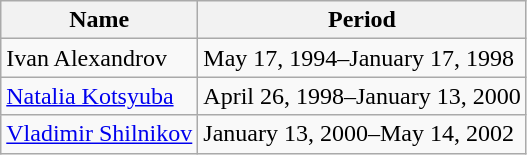<table class="wikitable">
<tr>
<th>Name</th>
<th>Period</th>
</tr>
<tr>
<td>Ivan Alexandrov</td>
<td>May 17, 1994–January 17, 1998</td>
</tr>
<tr>
<td><a href='#'>Natalia Kotsyuba</a></td>
<td>April 26, 1998–January 13, 2000</td>
</tr>
<tr>
<td><a href='#'>Vladimir Shilnikov</a></td>
<td>January 13, 2000–May 14, 2002</td>
</tr>
</table>
